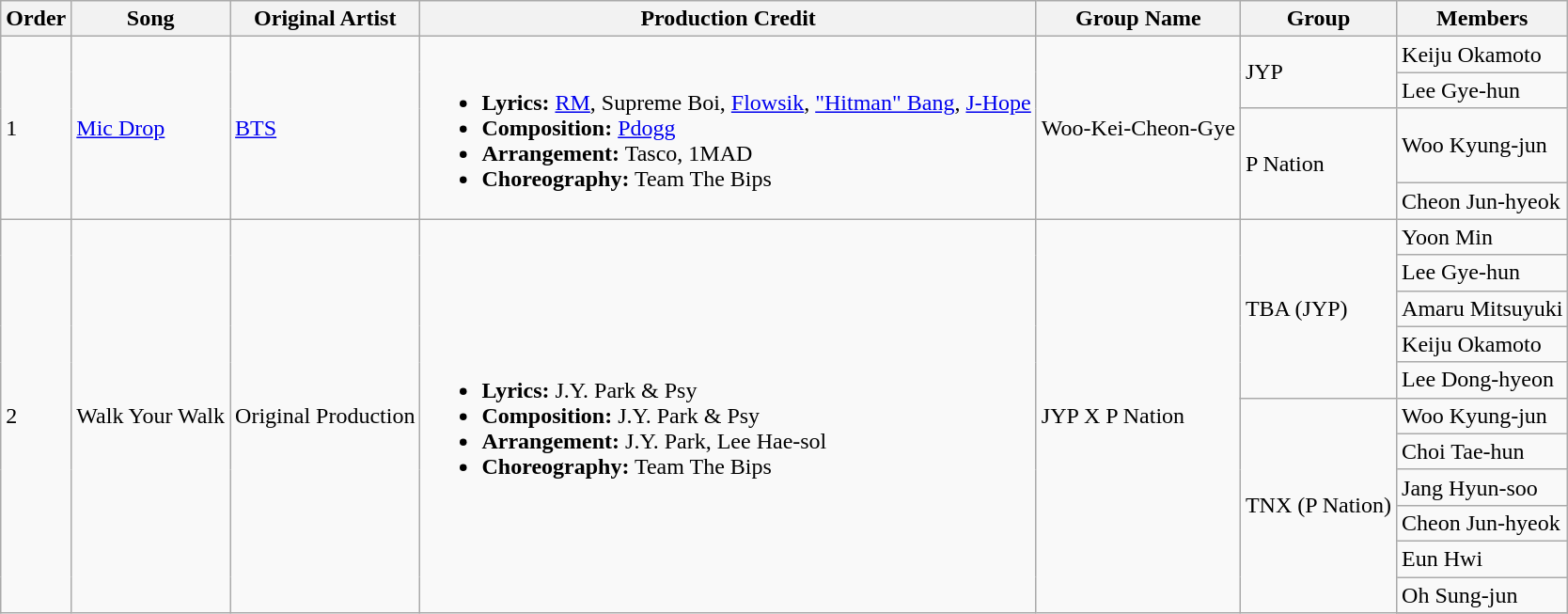<table class="wikitable">
<tr>
<th>Order</th>
<th>Song</th>
<th>Original Artist</th>
<th>Production Credit</th>
<th>Group Name</th>
<th>Group</th>
<th>Members</th>
</tr>
<tr>
<td rowspan="4">1</td>
<td rowspan="4"><a href='#'>Mic Drop</a></td>
<td rowspan="4"><a href='#'>BTS</a></td>
<td rowspan="4"><br><ul><li><strong>Lyrics:</strong> <a href='#'>RM</a>, Supreme Boi, <a href='#'>Flowsik</a>, <a href='#'>"Hitman" Bang</a>, <a href='#'>J-Hope</a></li><li><strong>Composition:</strong> <a href='#'>Pdogg</a></li><li><strong>Arrangement:</strong> Tasco, 1MAD</li><li><strong>Choreography:</strong> Team The Bips</li></ul></td>
<td rowspan="4">Woo-Kei-Cheon-Gye</td>
<td rowspan="2">JYP</td>
<td>Keiju Okamoto</td>
</tr>
<tr>
<td>Lee Gye-hun</td>
</tr>
<tr>
<td rowspan="2">P Nation</td>
<td>Woo Kyung-jun</td>
</tr>
<tr>
<td>Cheon Jun-hyeok</td>
</tr>
<tr>
<td rowspan="12">2</td>
<td rowspan="12">Walk Your Walk</td>
<td rowspan="12">Original Production</td>
<td rowspan="12"><br><ul><li><strong>Lyrics:</strong> J.Y. Park & Psy</li><li><strong>Composition:</strong> J.Y. Park & Psy</li><li><strong>Arrangement:</strong> J.Y. Park, Lee Hae-sol</li><li><strong>Choreography:</strong> Team The Bips</li></ul></td>
<td rowspan="12">JYP X P Nation</td>
<td rowspan="5">TBA (JYP)</td>
<td>Yoon Min</td>
</tr>
<tr>
<td>Lee Gye-hun</td>
</tr>
<tr>
<td>Amaru Mitsuyuki</td>
</tr>
<tr>
<td>Keiju Okamoto</td>
</tr>
<tr>
<td>Lee Dong-hyeon</td>
</tr>
<tr>
<td rowspan="7">TNX (P Nation)</td>
<td>Woo Kyung-jun</td>
</tr>
<tr>
<td>Choi Tae-hun</td>
</tr>
<tr>
<td>Jang Hyun-soo</td>
</tr>
<tr>
<td>Cheon Jun-hyeok</td>
</tr>
<tr>
<td>Eun Hwi</td>
</tr>
<tr>
<td>Oh Sung-jun</td>
</tr>
<tr>
</tr>
</table>
